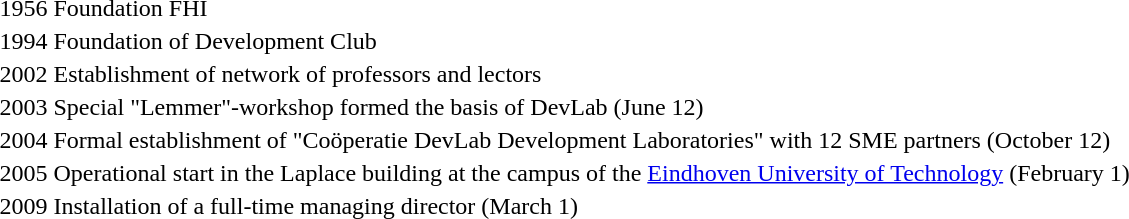<table>
<tr>
<td>1956</td>
<td>Foundation FHI</td>
</tr>
<tr>
<td>1994</td>
<td>Foundation of Development Club</td>
</tr>
<tr>
<td>2002</td>
<td>Establishment of network of professors and lectors</td>
</tr>
<tr>
<td>2003</td>
<td>Special "Lemmer"-workshop formed the basis of DevLab (June 12)</td>
</tr>
<tr>
<td>2004</td>
<td>Formal establishment of "Coöperatie DevLab Development Laboratories" with 12 SME partners (October 12)</td>
</tr>
<tr>
<td>2005</td>
<td>Operational start in the Laplace building at the campus of the <a href='#'>Eindhoven University of Technology</a> (February 1)</td>
</tr>
<tr>
<td>2009</td>
<td>Installation of a full-time managing director (March 1)</td>
</tr>
</table>
